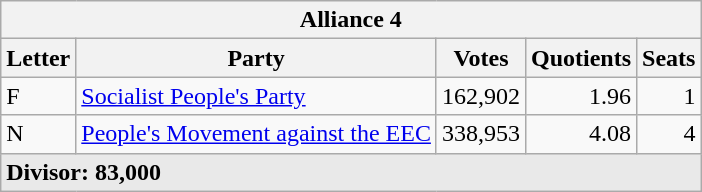<table class="wikitable">
<tr>
<th colspan="5">Alliance 4</th>
</tr>
<tr>
<th>Letter</th>
<th>Party</th>
<th>Votes</th>
<th>Quotients</th>
<th>Seats</th>
</tr>
<tr>
<td style="text-align:left;">F</td>
<td style="text-align:left;"><a href='#'>Socialist People's Party</a></td>
<td style="text-align:right;">162,902</td>
<td style="text-align:right;">1.96</td>
<td style="text-align:right;">1</td>
</tr>
<tr>
<td style="text-align:left;">N</td>
<td style="text-align:left;"><a href='#'>People's Movement against the EEC</a></td>
<td style="text-align:right;">338,953</td>
<td style="text-align:right;">4.08</td>
<td style="text-align:right;">4</td>
</tr>
<tr style="background-color:#E9E9E9">
<td colspan="5" style="text-align:left;"><strong>Divisor: 83,000</strong></td>
</tr>
</table>
